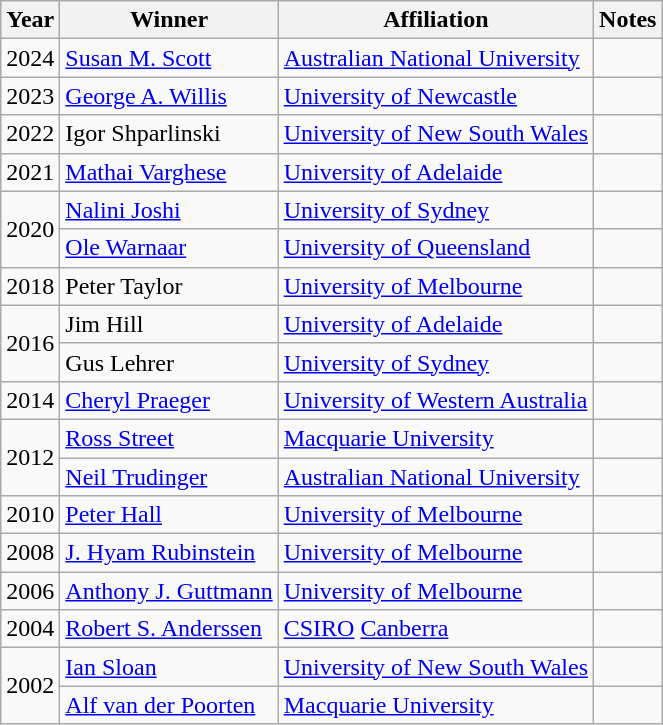<table class="wikitable">
<tr>
<th>Year</th>
<th>Winner</th>
<th>Affiliation</th>
<th>Notes</th>
</tr>
<tr>
<td>2024</td>
<td><a href='#'>Susan M. Scott</a></td>
<td><a href='#'>Australian National University</a></td>
<td></td>
</tr>
<tr>
<td>2023</td>
<td><a href='#'>George A. Willis</a></td>
<td><a href='#'>University of Newcastle</a></td>
<td></td>
</tr>
<tr>
<td>2022</td>
<td>Igor Shparlinski</td>
<td><a href='#'>University of New South Wales</a></td>
<td></td>
</tr>
<tr>
<td>2021</td>
<td><a href='#'>Mathai Varghese</a></td>
<td><a href='#'>University of Adelaide</a></td>
<td></td>
</tr>
<tr>
<td rowspan="2">2020</td>
<td><a href='#'>Nalini Joshi</a></td>
<td><a href='#'>University of Sydney</a></td>
<td></td>
</tr>
<tr>
<td><a href='#'>Ole Warnaar</a></td>
<td><a href='#'>University of Queensland</a></td>
<td></td>
</tr>
<tr>
<td>2018</td>
<td>Peter Taylor</td>
<td><a href='#'>University of Melbourne</a></td>
<td></td>
</tr>
<tr>
<td rowspan=2>2016</td>
<td>Jim Hill</td>
<td><a href='#'>University of Adelaide</a></td>
<td></td>
</tr>
<tr>
<td>Gus Lehrer</td>
<td><a href='#'>University of Sydney</a></td>
<td></td>
</tr>
<tr>
<td>2014</td>
<td><a href='#'>Cheryl Praeger</a></td>
<td><a href='#'>University of Western Australia</a></td>
<td></td>
</tr>
<tr>
<td rowspan=2>2012</td>
<td><a href='#'>Ross Street</a></td>
<td><a href='#'>Macquarie University</a></td>
<td></td>
</tr>
<tr>
<td><a href='#'>Neil Trudinger</a></td>
<td><a href='#'>Australian National University</a></td>
<td></td>
</tr>
<tr>
<td>2010</td>
<td><a href='#'>Peter Hall</a></td>
<td><a href='#'>University of Melbourne</a></td>
<td></td>
</tr>
<tr>
<td>2008</td>
<td><a href='#'>J. Hyam Rubinstein</a></td>
<td><a href='#'>University of Melbourne</a></td>
<td></td>
</tr>
<tr>
<td>2006</td>
<td><a href='#'>Anthony J. Guttmann</a></td>
<td><a href='#'>University of Melbourne</a></td>
<td></td>
</tr>
<tr>
<td>2004</td>
<td><a href='#'>Robert S. Anderssen</a></td>
<td><a href='#'>CSIRO</a> <a href='#'>Canberra</a></td>
<td></td>
</tr>
<tr>
<td rowspan=2>2002</td>
<td><a href='#'>Ian Sloan</a></td>
<td><a href='#'>University of New South Wales</a></td>
<td></td>
</tr>
<tr>
<td><a href='#'>Alf van der Poorten</a></td>
<td><a href='#'>Macquarie University</a></td>
<td></td>
</tr>
</table>
